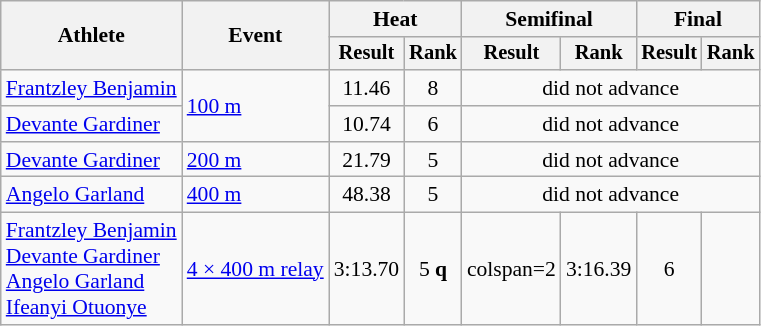<table class="wikitable" style="font-size:90%">
<tr>
<th rowspan=2>Athlete</th>
<th rowspan=2>Event</th>
<th colspan=2>Heat</th>
<th colspan=2>Semifinal</th>
<th colspan=2>Final</th>
</tr>
<tr style="font-size:95%">
<th>Result</th>
<th>Rank</th>
<th>Result</th>
<th>Rank</th>
<th>Result</th>
<th>Rank</th>
</tr>
<tr align=center>
<td align=left><a href='#'>Frantzley Benjamin</a></td>
<td align=left rowspan=2><a href='#'>100 m</a></td>
<td>11.46</td>
<td>8</td>
<td colspan=4>did not advance</td>
</tr>
<tr align=center>
<td align=left><a href='#'>Devante Gardiner</a></td>
<td>10.74</td>
<td>6</td>
<td colspan=4>did not advance</td>
</tr>
<tr align=center>
<td align=left><a href='#'>Devante Gardiner</a></td>
<td align=left><a href='#'>200 m</a></td>
<td>21.79</td>
<td>5</td>
<td colspan=4>did not advance</td>
</tr>
<tr align=center>
<td align=left><a href='#'>Angelo Garland</a></td>
<td align=left><a href='#'>400 m</a></td>
<td>48.38</td>
<td>5</td>
<td colspan=4>did not advance</td>
</tr>
<tr align=center>
<td align=left><a href='#'>Frantzley Benjamin</a><br><a href='#'>Devante Gardiner</a><br><a href='#'>Angelo Garland</a><br><a href='#'>Ifeanyi Otuonye</a></td>
<td align=left><a href='#'>4 × 400 m relay</a></td>
<td>3:13.70</td>
<td>5 <strong>q</strong></td>
<td>colspan=2 </td>
<td>3:16.39</td>
<td>6</td>
</tr>
</table>
